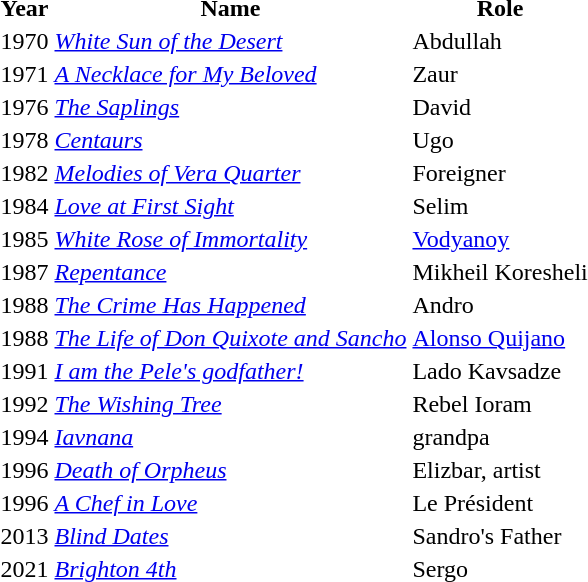<table>
<tr>
<th>Year</th>
<th>Name</th>
<th>Role</th>
</tr>
<tr>
<td>1970</td>
<td><em><a href='#'>White Sun of the Desert </a></em></td>
<td>Abdullah</td>
</tr>
<tr>
<td>1971</td>
<td><em><a href='#'>A Necklace for My Beloved </a></em></td>
<td>Zaur</td>
</tr>
<tr>
<td>1976</td>
<td><em><a href='#'>The Saplings </a></em></td>
<td>David</td>
</tr>
<tr>
<td>1978</td>
<td><em><a href='#'>Centaurs</a></em></td>
<td>Ugo</td>
</tr>
<tr>
<td>1982</td>
<td><em><a href='#'>Melodies of Vera Quarter </a></em></td>
<td>Foreigner</td>
</tr>
<tr>
<td>1984</td>
<td><em><a href='#'>Love at First Sight</a></em></td>
<td>Selim</td>
</tr>
<tr>
<td>1985</td>
<td><em><a href='#'>White Rose of Immortality</a></em></td>
<td><a href='#'>Vodyanoy</a></td>
</tr>
<tr>
<td>1987</td>
<td><em><a href='#'>Repentance</a></em></td>
<td>Mikheil Koresheli</td>
</tr>
<tr>
<td>1988</td>
<td><em><a href='#'>The Crime Has Happened</a></em></td>
<td>Andro</td>
</tr>
<tr>
<td>1988</td>
<td><em><a href='#'>The Life of Don Quixote and Sancho</a></em></td>
<td><a href='#'>Alonso Quijano</a></td>
</tr>
<tr>
<td>1991</td>
<td><em><a href='#'>I am the Pele's godfather!</a></em></td>
<td>Lado Kavsadze</td>
</tr>
<tr>
<td>1992</td>
<td><em><a href='#'>The Wishing Tree</a></em></td>
<td>Rebel Ioram</td>
</tr>
<tr>
<td>1994</td>
<td><em><a href='#'>Iavnana</a></em></td>
<td>grandpa</td>
</tr>
<tr>
<td>1996</td>
<td><em><a href='#'>Death of Orpheus</a></em></td>
<td>Elizbar, artist</td>
</tr>
<tr>
<td>1996</td>
<td><em><a href='#'>A Chef in Love</a></em></td>
<td>Le Président</td>
</tr>
<tr>
<td>2013</td>
<td><em><a href='#'>Blind Dates</a></em></td>
<td>Sandro's Father</td>
</tr>
<tr>
<td>2021</td>
<td><em><a href='#'>Brighton 4th</a></em></td>
<td>Sergo</td>
</tr>
</table>
